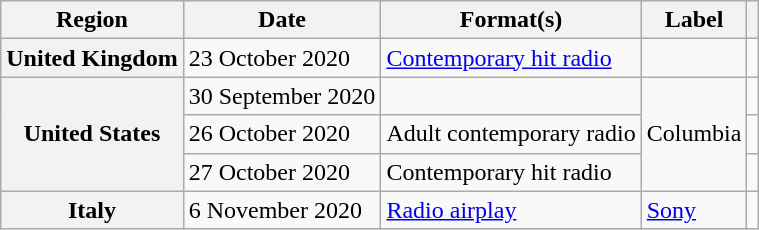<table class="wikitable plainrowheaders">
<tr>
<th scope="col">Region</th>
<th scope="col">Date</th>
<th scope="col">Format(s)</th>
<th scope="col">Label</th>
<th scope="col"></th>
</tr>
<tr>
<th scope="row">United Kingdom</th>
<td>23 October 2020</td>
<td><a href='#'>Contemporary hit radio</a></td>
<td rowspan="1"></td>
<td></td>
</tr>
<tr>
<th scope="row" rowspan="3">United States</th>
<td>30 September 2020</td>
<td></td>
<td rowspan=3>Columbia</td>
<td style="text-align:center;"></td>
</tr>
<tr>
<td>26 October 2020</td>
<td>Adult contemporary radio</td>
<td style="text-align:center;"></td>
</tr>
<tr>
<td>27 October 2020</td>
<td>Contemporary hit radio</td>
<td style="text-align:center;"></td>
</tr>
<tr>
<th scope="row">Italy</th>
<td>6 November 2020</td>
<td><a href='#'>Radio airplay</a></td>
<td><a href='#'>Sony</a></td>
<td style="text-align:center;"></td>
</tr>
</table>
